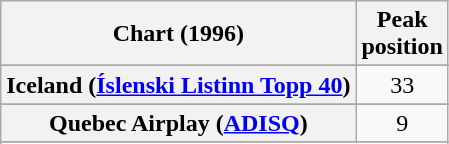<table class="wikitable sortable plainrowheaders" style="text-align:center">
<tr>
<th>Chart (1996)</th>
<th>Peak<br>position</th>
</tr>
<tr>
</tr>
<tr>
</tr>
<tr>
</tr>
<tr>
</tr>
<tr>
<th scope="row">Iceland (<a href='#'>Íslenski Listinn Topp 40</a>)</th>
<td>33</td>
</tr>
<tr>
</tr>
<tr>
<th scope="row">Quebec Airplay (<a href='#'>ADISQ</a>)</th>
<td>9</td>
</tr>
<tr>
</tr>
<tr>
</tr>
<tr>
</tr>
<tr>
</tr>
<tr>
</tr>
<tr>
</tr>
<tr>
</tr>
</table>
